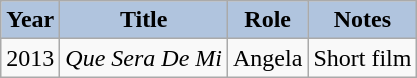<table class="wikitable">
<tr>
<th style="background:#B0C4DE;">Year</th>
<th style="background:#B0C4DE;">Title</th>
<th style="background:#B0C4DE;">Role</th>
<th style="background:#B0C4DE;">Notes</th>
</tr>
<tr>
<td>2013</td>
<td><em>Que Sera De Mi</em></td>
<td>Angela</td>
<td>Short film</td>
</tr>
</table>
